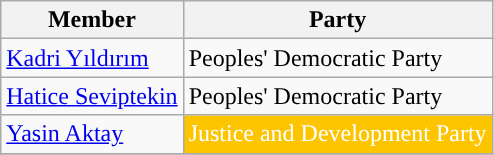<table class="wikitable">
<tr>
<th>Member</th>
<th>Party</th>
</tr>
<tr>
<td><a href='#'>Kadri Yıldırım</a></td>
<td style="background:">Peoples' Democratic Party</td>
</tr>
<tr>
<td><a href='#'>Hatice Seviptekin</a></td>
<td style="background:">Peoples' Democratic Party</td>
</tr>
<tr>
<td><a href='#'>Yasin Aktay</a></td>
<td style="background:#FDC400; color:white">Justice and Development Party</td>
</tr>
<tr>
</tr>
</table>
